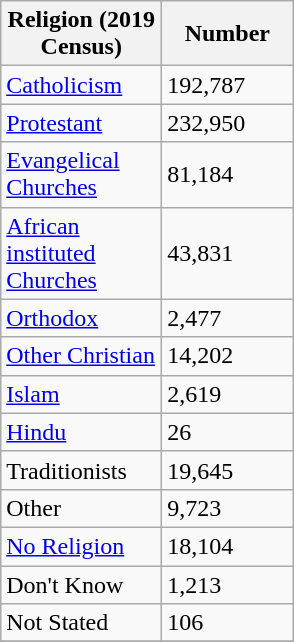<table class="wikitable">
<tr>
<th style="width:100px;">Religion (2019 Census)</th>
<th style="width:80px;">Number</th>
</tr>
<tr>
<td><a href='#'>Catholicism</a></td>
<td>192,787</td>
</tr>
<tr>
<td><a href='#'>Protestant</a></td>
<td>232,950</td>
</tr>
<tr>
<td><a href='#'>Evangelical Churches</a></td>
<td>81,184</td>
</tr>
<tr>
<td><a href='#'>African instituted Churches</a></td>
<td>43,831</td>
</tr>
<tr>
<td><a href='#'>Orthodox</a></td>
<td>2,477</td>
</tr>
<tr>
<td><a href='#'>Other Christian</a></td>
<td>14,202</td>
</tr>
<tr>
<td><a href='#'>Islam</a></td>
<td>2,619</td>
</tr>
<tr>
<td><a href='#'>Hindu</a></td>
<td>26</td>
</tr>
<tr>
<td>Traditionists</td>
<td>19,645</td>
</tr>
<tr>
<td>Other</td>
<td>9,723</td>
</tr>
<tr>
<td><a href='#'>No Religion</a></td>
<td>18,104</td>
</tr>
<tr>
<td>Don't Know</td>
<td>1,213</td>
</tr>
<tr>
<td>Not Stated</td>
<td>106</td>
</tr>
<tr>
</tr>
</table>
